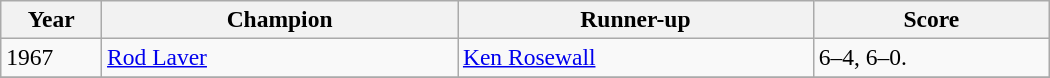<table class="wikitable" style="font-size:98%;">
<tr>
<th style="width:60px;">Year</th>
<th style="width:230px;">Champion</th>
<th style="width:230px;">Runner-up</th>
<th style="width:150px;">Score</th>
</tr>
<tr>
<td>1967</td>
<td> <a href='#'>Rod Laver</a></td>
<td> <a href='#'>Ken Rosewall</a></td>
<td>6–4, 6–0.</td>
</tr>
<tr>
</tr>
</table>
